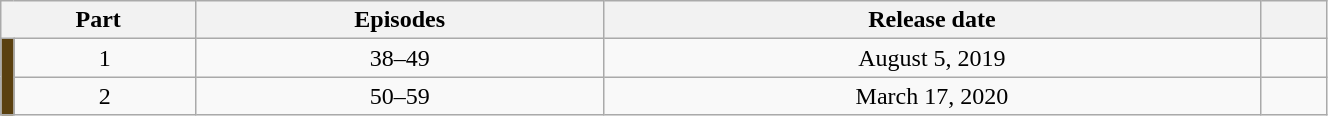<table class="wikitable" style="text-align: center; width: 70%;">
<tr>
<th colspan="2">Part</th>
<th>Episodes</th>
<th scope="column">Release date</th>
<th width="5%"></th>
</tr>
<tr>
<td rowspan="10" width="1%" style="background: #5A400F;"></td>
<td>1</td>
<td>38–49</td>
<td>August 5, 2019</td>
<td></td>
</tr>
<tr>
<td>2</td>
<td>50–59</td>
<td>March 17, 2020</td>
<td></td>
</tr>
</table>
